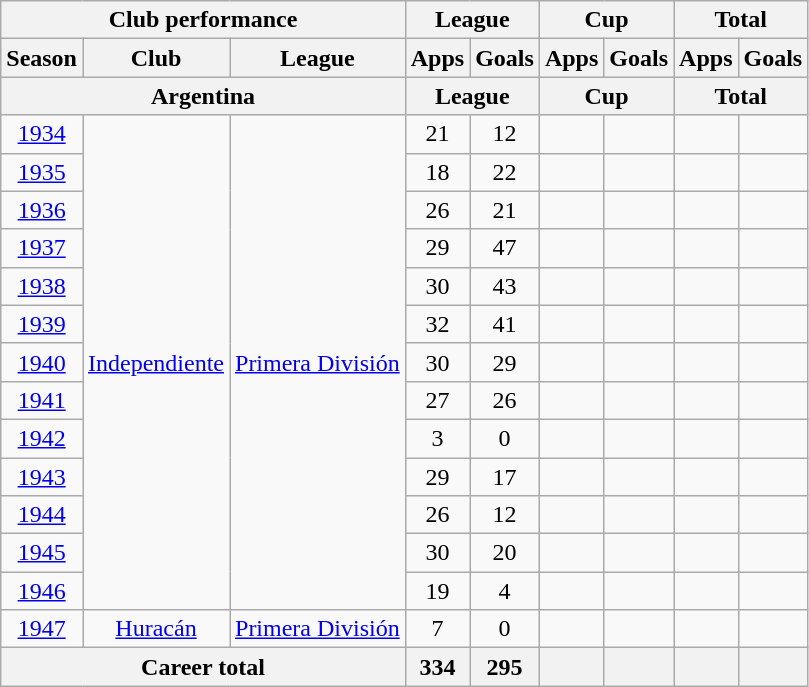<table class="wikitable" style="text-align:center">
<tr>
<th colspan=3>Club performance</th>
<th colspan=2>League</th>
<th colspan=2>Cup</th>
<th colspan=2>Total</th>
</tr>
<tr>
<th>Season</th>
<th>Club</th>
<th>League</th>
<th>Apps</th>
<th>Goals</th>
<th>Apps</th>
<th>Goals</th>
<th>Apps</th>
<th>Goals</th>
</tr>
<tr>
<th colspan=3>Argentina</th>
<th colspan=2>League</th>
<th colspan=2>Cup</th>
<th colspan=2>Total</th>
</tr>
<tr>
<td><a href='#'>1934</a></td>
<td rowspan="13"><a href='#'>Independiente</a></td>
<td rowspan="13"><a href='#'>Primera División</a></td>
<td>21</td>
<td>12</td>
<td></td>
<td></td>
<td></td>
<td></td>
</tr>
<tr>
<td><a href='#'>1935</a></td>
<td>18</td>
<td>22</td>
<td></td>
<td></td>
<td></td>
<td></td>
</tr>
<tr>
<td><a href='#'>1936</a></td>
<td>26</td>
<td>21</td>
<td></td>
<td></td>
<td></td>
<td></td>
</tr>
<tr>
<td><a href='#'>1937</a></td>
<td>29</td>
<td>47</td>
<td></td>
<td></td>
<td></td>
<td></td>
</tr>
<tr>
<td><a href='#'>1938</a></td>
<td>30</td>
<td>43</td>
<td></td>
<td></td>
<td></td>
<td></td>
</tr>
<tr>
<td><a href='#'>1939</a></td>
<td>32</td>
<td>41</td>
<td></td>
<td></td>
<td></td>
<td></td>
</tr>
<tr>
<td><a href='#'>1940</a></td>
<td>30</td>
<td>29</td>
<td></td>
<td></td>
<td></td>
<td></td>
</tr>
<tr>
<td><a href='#'>1941</a></td>
<td>27</td>
<td>26</td>
<td></td>
<td></td>
<td></td>
<td></td>
</tr>
<tr>
<td><a href='#'>1942</a></td>
<td>3</td>
<td>0</td>
<td></td>
<td></td>
<td></td>
<td></td>
</tr>
<tr>
<td><a href='#'>1943</a></td>
<td>29</td>
<td>17</td>
<td></td>
<td></td>
<td></td>
<td></td>
</tr>
<tr>
<td><a href='#'>1944</a></td>
<td>26</td>
<td>12</td>
<td></td>
<td></td>
<td></td>
<td></td>
</tr>
<tr>
<td><a href='#'>1945</a></td>
<td>30</td>
<td>20</td>
<td></td>
<td></td>
<td></td>
<td></td>
</tr>
<tr>
<td><a href='#'>1946</a></td>
<td>19</td>
<td>4</td>
<td></td>
<td></td>
<td></td>
<td></td>
</tr>
<tr>
<td><a href='#'>1947</a></td>
<td rowspan="1"><a href='#'>Huracán</a></td>
<td rowspan="1"><a href='#'>Primera División</a></td>
<td>7</td>
<td>0</td>
<td></td>
<td></td>
<td></td>
<td></td>
</tr>
<tr>
<th colspan=3>Career total</th>
<th>334</th>
<th>295</th>
<th></th>
<th></th>
<th></th>
<th></th>
</tr>
</table>
